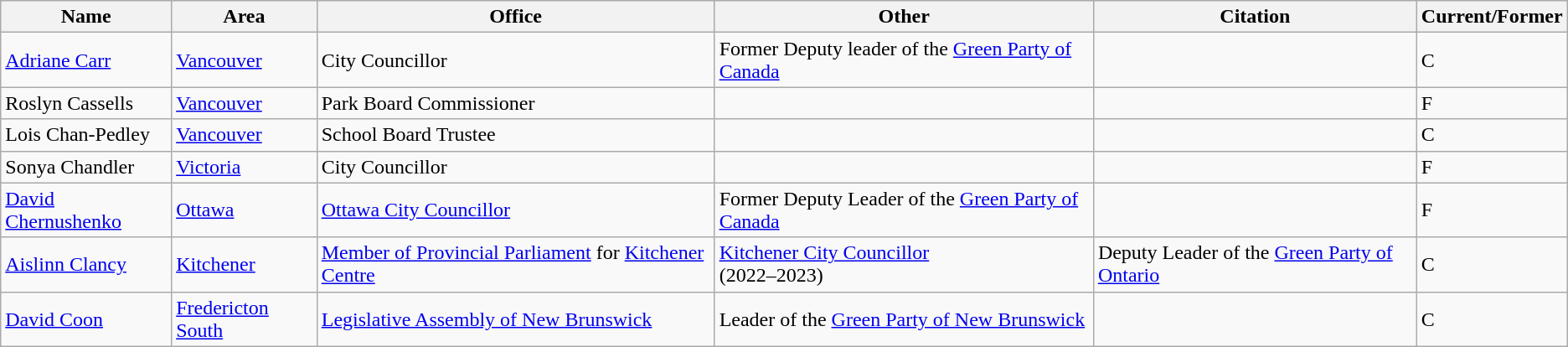<table class="wikitable">
<tr>
<th>Name</th>
<th>Area</th>
<th>Office</th>
<th>Other</th>
<th>Citation</th>
<th>Current/Former</th>
</tr>
<tr>
<td><a href='#'>Adriane Carr</a></td>
<td><a href='#'>Vancouver</a></td>
<td>City Councillor</td>
<td>Former Deputy leader of the <a href='#'>Green Party of Canada</a></td>
<td></td>
<td>C</td>
</tr>
<tr>
<td>Roslyn Cassells</td>
<td><a href='#'>Vancouver</a></td>
<td>Park Board Commissioner</td>
<td></td>
<td></td>
<td>F</td>
</tr>
<tr>
<td>Lois Chan-Pedley</td>
<td><a href='#'>Vancouver</a></td>
<td>School Board Trustee</td>
<td></td>
<td></td>
<td>C</td>
</tr>
<tr>
<td>Sonya Chandler</td>
<td><a href='#'>Victoria</a></td>
<td>City Councillor</td>
<td></td>
<td></td>
<td>F</td>
</tr>
<tr>
<td><a href='#'>David Chernushenko</a></td>
<td><a href='#'>Ottawa</a></td>
<td><a href='#'>Ottawa City Councillor</a></td>
<td>Former Deputy Leader of the <a href='#'>Green Party of Canada</a></td>
<td></td>
<td>F</td>
</tr>
<tr>
<td><a href='#'>Aislinn Clancy</a></td>
<td><a href='#'>Kitchener</a></td>
<td><a href='#'>Member of Provincial Parliament</a> for <a href='#'>Kitchener Centre</a></td>
<td><a href='#'>Kitchener City Councillor</a><br>(2022–2023)</td>
<td>Deputy Leader of the <a href='#'>Green Party of Ontario</a></td>
<td>C</td>
</tr>
<tr>
<td><a href='#'>David Coon</a></td>
<td><a href='#'>Fredericton South</a></td>
<td><a href='#'>Legislative Assembly of New Brunswick</a></td>
<td>Leader of the <a href='#'>Green Party of New Brunswick</a></td>
<td></td>
<td>C</td>
</tr>
</table>
